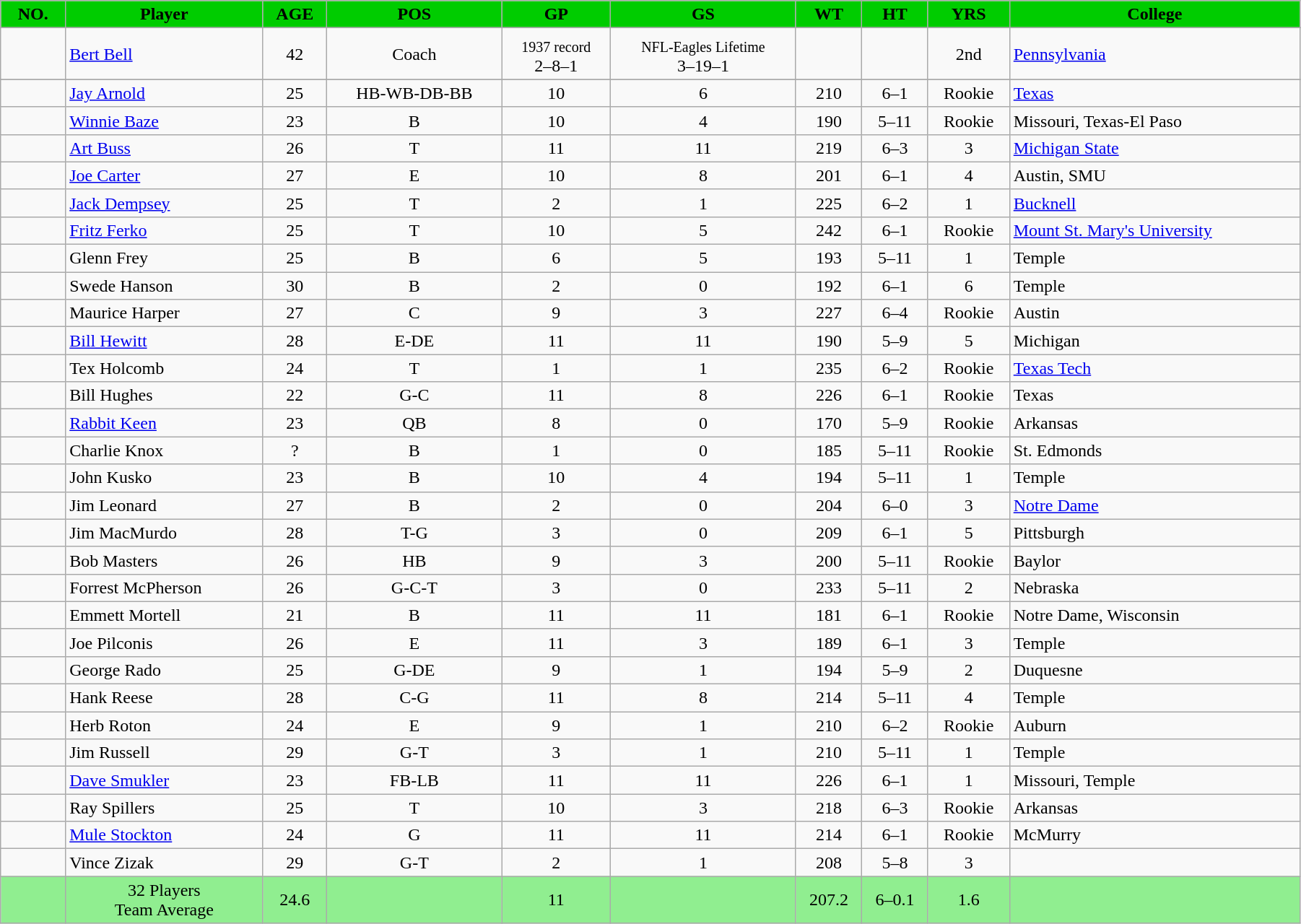<table class="wikitable sortable sortable" style="width:95%">
<tr>
<th style="background:#00cc00;" width=5%>NO.</th>
<th !width=15% style="background:#00cc00;">Player</th>
<th !width=4% style="background:#00cc00;">AGE</th>
<th !width=6% style="background:#00cc00;">POS</th>
<th !width=4% style="background:#00cc00;">GP</th>
<th !width=4% style="background:#00cc00;">GS</th>
<th !width=4% style="background:#00cc00;">WT</th>
<th !width=4% style="background:#00cc00;">HT</th>
<th !width=4% style="background:#00cc00;">YRS</th>
<th !width=20% style="background:#00cc00;">College</th>
</tr>
<tr>
</tr>
<tr align=center>
<td></td>
<td - align=left><a href='#'>Bert Bell</a></td>
<td>42</td>
<td>Coach</td>
<td><sub>1937 record</sub><br>2–8–1</td>
<td><sub>NFL-Eagles Lifetime</sub><br>3–19–1</td>
<td></td>
<td></td>
<td>2nd</td>
<td - align=left><a href='#'>Pennsylvania</a></td>
</tr>
<tr>
</tr>
<tr align=center>
<td></td>
<td - align=left><a href='#'>Jay Arnold</a></td>
<td>25</td>
<td>HB-WB-DB-BB</td>
<td>10</td>
<td>6</td>
<td>210</td>
<td>6–1</td>
<td>Rookie</td>
<td - align=left><a href='#'>Texas</a></td>
</tr>
<tr align=center>
<td></td>
<td - align=left><a href='#'>Winnie Baze</a></td>
<td>23</td>
<td>B</td>
<td>10</td>
<td>4</td>
<td>190</td>
<td>5–11</td>
<td>Rookie</td>
<td - align=left>Missouri, Texas-El Paso</td>
</tr>
<tr align=center>
<td></td>
<td - align=left><a href='#'>Art Buss</a></td>
<td>26</td>
<td>T</td>
<td>11</td>
<td>11</td>
<td>219</td>
<td>6–3</td>
<td>3</td>
<td - align=left><a href='#'>Michigan State</a></td>
</tr>
<tr align=center>
<td></td>
<td - align=left><a href='#'>Joe Carter</a></td>
<td>27</td>
<td>E</td>
<td>10</td>
<td>8</td>
<td>201</td>
<td>6–1</td>
<td>4</td>
<td - align=left>Austin, SMU</td>
</tr>
<tr align=center>
<td></td>
<td - align=left><a href='#'>Jack Dempsey</a></td>
<td>25</td>
<td>T</td>
<td>2</td>
<td>1</td>
<td>225</td>
<td>6–2</td>
<td>1</td>
<td - align=left><a href='#'>Bucknell</a></td>
</tr>
<tr align=center>
<td></td>
<td - align=left><a href='#'>Fritz Ferko</a></td>
<td>25</td>
<td>T</td>
<td>10</td>
<td>5</td>
<td>242</td>
<td>6–1</td>
<td>Rookie</td>
<td - align=left><a href='#'>Mount St. Mary's University</a></td>
</tr>
<tr align=center>
<td></td>
<td - align=left>Glenn Frey</td>
<td>25</td>
<td>B</td>
<td>6</td>
<td>5</td>
<td>193</td>
<td>5–11</td>
<td>1</td>
<td - align=left>Temple</td>
</tr>
<tr align=center>
<td></td>
<td - align=left>Swede Hanson</td>
<td>30</td>
<td>B</td>
<td>2</td>
<td>0</td>
<td>192</td>
<td>6–1</td>
<td>6</td>
<td - align=left>Temple</td>
</tr>
<tr align=center>
<td></td>
<td - align=left>Maurice Harper</td>
<td>27</td>
<td>C</td>
<td>9</td>
<td>3</td>
<td>227</td>
<td>6–4</td>
<td>Rookie</td>
<td - align=left>Austin</td>
</tr>
<tr align=center>
<td></td>
<td - align=left><a href='#'>Bill Hewitt</a></td>
<td>28</td>
<td>E-DE</td>
<td>11</td>
<td>11</td>
<td>190</td>
<td>5–9</td>
<td>5</td>
<td - align=left>Michigan</td>
</tr>
<tr align=center>
<td></td>
<td - align=left>Tex Holcomb</td>
<td>24</td>
<td>T</td>
<td>1</td>
<td>1</td>
<td>235</td>
<td>6–2</td>
<td>Rookie</td>
<td - align=left><a href='#'>Texas Tech</a></td>
</tr>
<tr align=center>
<td></td>
<td - align=left>Bill Hughes</td>
<td>22</td>
<td>G-C</td>
<td>11</td>
<td>8</td>
<td>226</td>
<td>6–1</td>
<td>Rookie</td>
<td - align=left>Texas</td>
</tr>
<tr align=center>
<td></td>
<td - align=left><a href='#'>Rabbit Keen</a></td>
<td>23</td>
<td>QB</td>
<td>8</td>
<td>0</td>
<td>170</td>
<td>5–9</td>
<td>Rookie</td>
<td - align=left>Arkansas</td>
</tr>
<tr align=center>
<td></td>
<td - align=left>Charlie Knox</td>
<td>?</td>
<td>B</td>
<td>1</td>
<td>0</td>
<td>185</td>
<td>5–11</td>
<td>Rookie</td>
<td - align=left>St. Edmonds</td>
</tr>
<tr align=center>
<td></td>
<td - align=left>John Kusko</td>
<td>23</td>
<td>B</td>
<td>10</td>
<td>4</td>
<td>194</td>
<td>5–11</td>
<td>1</td>
<td - align=left>Temple</td>
</tr>
<tr align=center>
<td></td>
<td - align=left>Jim Leonard</td>
<td>27</td>
<td>B</td>
<td>2</td>
<td>0</td>
<td>204</td>
<td>6–0</td>
<td>3</td>
<td - align=left><a href='#'>Notre Dame</a></td>
</tr>
<tr align=center>
<td></td>
<td - align=left>Jim MacMurdo</td>
<td>28</td>
<td>T-G</td>
<td>3</td>
<td>0</td>
<td>209</td>
<td>6–1</td>
<td>5</td>
<td - align=left>Pittsburgh</td>
</tr>
<tr align=center>
<td></td>
<td - align=left>Bob Masters</td>
<td>26</td>
<td>HB</td>
<td>9</td>
<td>3</td>
<td>200</td>
<td>5–11</td>
<td>Rookie</td>
<td - align=left>Baylor</td>
</tr>
<tr align=center>
<td></td>
<td - align=left>Forrest McPherson</td>
<td>26</td>
<td>G-C-T</td>
<td>3</td>
<td>0</td>
<td>233</td>
<td>5–11</td>
<td>2</td>
<td - align=left>Nebraska</td>
</tr>
<tr align=center>
<td></td>
<td - align=left>Emmett Mortell</td>
<td>21</td>
<td>B</td>
<td>11</td>
<td>11</td>
<td>181</td>
<td>6–1</td>
<td>Rookie</td>
<td - align=left>Notre Dame, Wisconsin</td>
</tr>
<tr align=center>
<td></td>
<td - align=left>Joe Pilconis</td>
<td>26</td>
<td>E</td>
<td>11</td>
<td>3</td>
<td>189</td>
<td>6–1</td>
<td>3</td>
<td - align=left>Temple</td>
</tr>
<tr align=center>
<td></td>
<td - align=left>George Rado</td>
<td>25</td>
<td>G-DE</td>
<td>9</td>
<td>1</td>
<td>194</td>
<td>5–9</td>
<td>2</td>
<td - align=left>Duquesne</td>
</tr>
<tr align=center>
<td></td>
<td - align=left>Hank Reese</td>
<td>28</td>
<td>C-G</td>
<td>11</td>
<td>8</td>
<td>214</td>
<td>5–11</td>
<td>4</td>
<td - align=left>Temple</td>
</tr>
<tr align=center>
<td></td>
<td - align=left>Herb Roton</td>
<td>24</td>
<td>E</td>
<td>9</td>
<td>1</td>
<td>210</td>
<td>6–2</td>
<td>Rookie</td>
<td - align=left>Auburn</td>
</tr>
<tr align=center>
<td></td>
<td - align=left>Jim Russell</td>
<td>29</td>
<td>G-T</td>
<td>3</td>
<td>1</td>
<td>210</td>
<td>5–11</td>
<td>1</td>
<td - align=left>Temple</td>
</tr>
<tr align=center>
<td></td>
<td - align=left><a href='#'>Dave Smukler</a></td>
<td>23</td>
<td>FB-LB</td>
<td>11</td>
<td>11</td>
<td>226</td>
<td>6–1</td>
<td>1</td>
<td - align=left>Missouri, Temple</td>
</tr>
<tr align=center>
<td></td>
<td - align=left>Ray Spillers</td>
<td>25</td>
<td>T</td>
<td>10</td>
<td>3</td>
<td>218</td>
<td>6–3</td>
<td>Rookie</td>
<td - align=left>Arkansas</td>
</tr>
<tr align=center>
<td></td>
<td - align=left><a href='#'>Mule Stockton</a></td>
<td>24</td>
<td>G</td>
<td>11</td>
<td>11</td>
<td>214</td>
<td>6–1</td>
<td>Rookie</td>
<td - align=left>McMurry</td>
</tr>
<tr align=center>
<td></td>
<td - align=left>Vince Zizak</td>
<td>29</td>
<td>G-T</td>
<td>2</td>
<td>1</td>
<td>208</td>
<td>5–8</td>
<td>3</td>
<td - align=left></td>
</tr>
<tr align=center  bgcolor="90EE90">
<td></td>
<td>32 Players<br> Team Average</td>
<td>24.6</td>
<td></td>
<td>11</td>
<td></td>
<td>207.2</td>
<td>6–0.1</td>
<td>1.6</td>
<td></td>
</tr>
</table>
